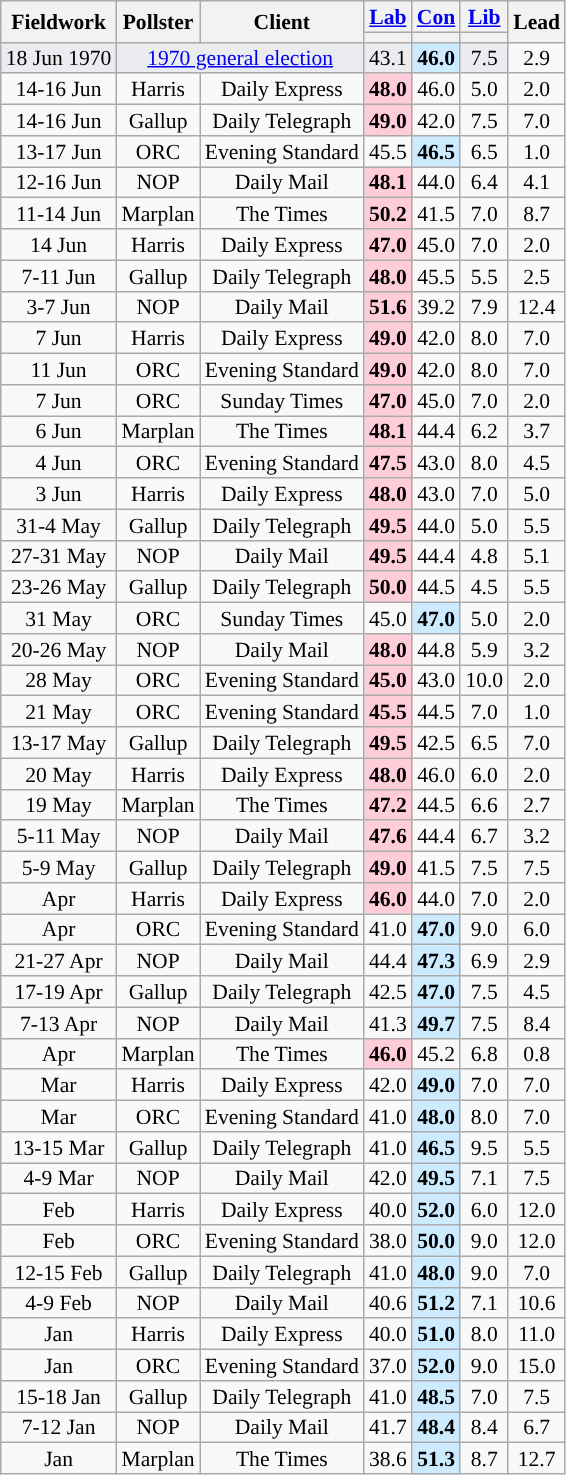<table class="wikitable sortable mw-datatable" style="text-align: center; line-height: 14px; font-size: 90%;">
<tr>
<th rowspan="2">Fieldwork</th>
<th rowspan="2">Pollster</th>
<th rowspan="2">Client</th>
<th><a href='#'>Lab</a></th>
<th><a href='#'>Con</a></th>
<th><a href='#'>Lib</a></th>
<th rowspan="2">Lead</th>
</tr>
<tr>
<th style="background:"></th>
<th style="background:"></th>
<th style="background:"></th>
</tr>
<tr>
<td style="background:#EAECF0;">18 Jun 1970</td>
<td colspan="2" style="background:#EAECF0;"><a href='#'>1970 general election</a></td>
<td style="background:#EAECF0;">43.1</td>
<td style="background:#CCEBFF;"><strong>46.0</strong></td>
<td style="background:#EAECF0;">7.5</td>
<td style="background:">2.9</td>
</tr>
<tr>
<td>14-16 Jun</td>
<td>Harris</td>
<td>Daily Express</td>
<td style="background:#FFCCDA;"><strong>48.0</strong></td>
<td>46.0</td>
<td>5.0</td>
<td style="background:">2.0</td>
</tr>
<tr>
<td>14-16 Jun</td>
<td>Gallup</td>
<td>Daily Telegraph</td>
<td style="background:#FFCCDA;"><strong>49.0</strong></td>
<td>42.0</td>
<td>7.5</td>
<td style="background:">7.0</td>
</tr>
<tr>
<td>13-17 Jun</td>
<td>ORC</td>
<td>Evening Standard</td>
<td>45.5</td>
<td style="background:#CCEBFF;"><strong>46.5</strong></td>
<td>6.5</td>
<td style="background:">1.0</td>
</tr>
<tr>
<td>12-16 Jun</td>
<td>NOP</td>
<td>Daily Mail</td>
<td style="background:#FFCCDA;"><strong>48.1</strong></td>
<td>44.0</td>
<td>6.4</td>
<td style="background:">4.1</td>
</tr>
<tr>
<td>11-14 Jun</td>
<td>Marplan</td>
<td>The Times</td>
<td style="background:#FFCCDA;"><strong>50.2</strong></td>
<td>41.5</td>
<td>7.0</td>
<td style="background:">8.7</td>
</tr>
<tr>
<td>14 Jun</td>
<td>Harris</td>
<td>Daily Express</td>
<td style="background:#FFCCDA;"><strong>47.0</strong></td>
<td>45.0</td>
<td>7.0</td>
<td style="background:">2.0</td>
</tr>
<tr>
<td>7-11 Jun</td>
<td>Gallup</td>
<td>Daily Telegraph</td>
<td style="background:#FFCCDA;"><strong>48.0</strong></td>
<td>45.5</td>
<td>5.5</td>
<td style="background:">2.5</td>
</tr>
<tr>
<td>3-7 Jun</td>
<td>NOP</td>
<td>Daily Mail</td>
<td style="background:#FFCCDA;"><strong>51.6</strong></td>
<td>39.2</td>
<td>7.9</td>
<td style="background:">12.4</td>
</tr>
<tr>
<td>7 Jun</td>
<td>Harris</td>
<td>Daily Express</td>
<td style="background:#FFCCDA;"><strong>49.0</strong></td>
<td>42.0</td>
<td>8.0</td>
<td style="background:">7.0</td>
</tr>
<tr>
<td>11 Jun</td>
<td>ORC</td>
<td>Evening Standard</td>
<td style="background:#FFCCDA;"><strong>49.0</strong></td>
<td>42.0</td>
<td>8.0</td>
<td style="background:">7.0</td>
</tr>
<tr>
<td>7 Jun</td>
<td>ORC</td>
<td>Sunday Times</td>
<td style="background:#FFCCDA;"><strong>47.0</strong></td>
<td>45.0</td>
<td>7.0</td>
<td style="background:">2.0</td>
</tr>
<tr>
<td>6 Jun</td>
<td>Marplan</td>
<td>The Times</td>
<td style="background:#FFCCDA;"><strong>48.1</strong></td>
<td>44.4</td>
<td>6.2</td>
<td style="background:">3.7</td>
</tr>
<tr>
<td>4 Jun</td>
<td>ORC</td>
<td>Evening Standard</td>
<td style="background:#FFCCDA;"><strong>47.5</strong></td>
<td>43.0</td>
<td>8.0</td>
<td style="background:">4.5</td>
</tr>
<tr>
<td>3 Jun</td>
<td>Harris</td>
<td>Daily Express</td>
<td style="background:#FFCCDA;"><strong>48.0</strong></td>
<td>43.0</td>
<td>7.0</td>
<td style="background:">5.0</td>
</tr>
<tr>
<td>31-4 May</td>
<td>Gallup</td>
<td>Daily Telegraph</td>
<td style="background:#FFCCDA;"><strong>49.5</strong></td>
<td>44.0</td>
<td>5.0</td>
<td style="background:">5.5</td>
</tr>
<tr>
<td>27-31 May</td>
<td>NOP</td>
<td>Daily Mail</td>
<td style="background:#FFCCDA;"><strong>49.5</strong></td>
<td>44.4</td>
<td>4.8</td>
<td style="background:">5.1</td>
</tr>
<tr>
<td>23-26 May</td>
<td>Gallup</td>
<td>Daily Telegraph</td>
<td style="background:#FFCCDA;"><strong>50.0</strong></td>
<td>44.5</td>
<td>4.5</td>
<td style="background:">5.5</td>
</tr>
<tr>
<td>31 May</td>
<td>ORC</td>
<td>Sunday Times</td>
<td>45.0</td>
<td style="background:#CCEBFF;"><strong>47.0</strong></td>
<td>5.0</td>
<td style="background:">2.0</td>
</tr>
<tr>
<td>20-26 May</td>
<td>NOP</td>
<td>Daily Mail</td>
<td style="background:#FFCCDA;"><strong>48.0</strong></td>
<td>44.8</td>
<td>5.9</td>
<td style="background:">3.2</td>
</tr>
<tr>
<td>28 May</td>
<td>ORC</td>
<td>Evening Standard</td>
<td style="background:#FFCCDA;"><strong>45.0</strong></td>
<td>43.0</td>
<td>10.0</td>
<td style="background:">2.0</td>
</tr>
<tr>
<td>21 May</td>
<td>ORC</td>
<td>Evening Standard</td>
<td style="background:#FFCCDA;"><strong>45.5</strong></td>
<td>44.5</td>
<td>7.0</td>
<td style="background:">1.0</td>
</tr>
<tr>
<td>13-17 May</td>
<td>Gallup</td>
<td>Daily Telegraph</td>
<td style="background:#FFCCDA;"><strong>49.5</strong></td>
<td>42.5</td>
<td>6.5</td>
<td style="background:">7.0</td>
</tr>
<tr>
<td>20 May</td>
<td>Harris</td>
<td>Daily Express</td>
<td style="background:#FFCCDA;"><strong>48.0</strong></td>
<td>46.0</td>
<td>6.0</td>
<td style="background:">2.0</td>
</tr>
<tr>
<td>19 May</td>
<td>Marplan</td>
<td>The Times</td>
<td style="background:#FFCCDA;"><strong>47.2</strong></td>
<td>44.5</td>
<td>6.6</td>
<td style="background:">2.7</td>
</tr>
<tr>
<td>5-11 May</td>
<td>NOP</td>
<td>Daily Mail</td>
<td style="background:#FFCCDA;"><strong>47.6</strong></td>
<td>44.4</td>
<td>6.7</td>
<td style="background:">3.2</td>
</tr>
<tr>
<td>5-9 May</td>
<td>Gallup</td>
<td>Daily Telegraph</td>
<td style="background:#FFCCDA;"><strong>49.0</strong></td>
<td>41.5</td>
<td>7.5</td>
<td style="background:">7.5</td>
</tr>
<tr>
<td>Apr</td>
<td>Harris</td>
<td>Daily Express</td>
<td style="background:#FFCCDA;"><strong>46.0</strong></td>
<td>44.0</td>
<td>7.0</td>
<td style="background:">2.0</td>
</tr>
<tr>
<td>Apr</td>
<td>ORC</td>
<td>Evening Standard</td>
<td>41.0</td>
<td style="background:#CCEBFF;"><strong>47.0</strong></td>
<td>9.0</td>
<td style="background:">6.0</td>
</tr>
<tr>
<td>21-27 Apr</td>
<td>NOP</td>
<td>Daily Mail</td>
<td>44.4</td>
<td style="background:#CCEBFF;"><strong>47.3</strong></td>
<td>6.9</td>
<td style="background:">2.9</td>
</tr>
<tr>
<td>17-19 Apr</td>
<td>Gallup</td>
<td>Daily Telegraph</td>
<td>42.5</td>
<td style="background:#CCEBFF;"><strong>47.0</strong></td>
<td>7.5</td>
<td style="background:">4.5</td>
</tr>
<tr>
<td>7-13 Apr</td>
<td>NOP</td>
<td>Daily Mail</td>
<td>41.3</td>
<td style="background:#CCEBFF;"><strong>49.7</strong></td>
<td>7.5</td>
<td style="background:">8.4</td>
</tr>
<tr>
<td>Apr</td>
<td>Marplan</td>
<td>The Times</td>
<td style="background:#FFCCDA;"><strong>46.0</strong></td>
<td>45.2</td>
<td>6.8</td>
<td style="background:">0.8</td>
</tr>
<tr>
<td>Mar</td>
<td>Harris</td>
<td>Daily Express</td>
<td>42.0</td>
<td style="background:#CCEBFF;"><strong>49.0</strong></td>
<td>7.0</td>
<td style="background:">7.0</td>
</tr>
<tr>
<td>Mar</td>
<td>ORC</td>
<td>Evening Standard</td>
<td>41.0</td>
<td style="background:#CCEBFF;"><strong>48.0</strong></td>
<td>8.0</td>
<td style="background:">7.0</td>
</tr>
<tr>
<td>13-15 Mar</td>
<td>Gallup</td>
<td>Daily Telegraph</td>
<td>41.0</td>
<td style="background:#CCEBFF;"><strong>46.5</strong></td>
<td>9.5</td>
<td style="background:">5.5</td>
</tr>
<tr>
<td>4-9 Mar</td>
<td>NOP</td>
<td>Daily Mail</td>
<td>42.0</td>
<td style="background:#CCEBFF;"><strong>49.5</strong></td>
<td>7.1</td>
<td style="background:">7.5</td>
</tr>
<tr>
<td>Feb</td>
<td>Harris</td>
<td>Daily Express</td>
<td>40.0</td>
<td style="background:#CCEBFF;"><strong>52.0</strong></td>
<td>6.0</td>
<td style="background:">12.0</td>
</tr>
<tr>
<td>Feb</td>
<td>ORC</td>
<td>Evening Standard</td>
<td>38.0</td>
<td style="background:#CCEBFF;"><strong>50.0</strong></td>
<td>9.0</td>
<td style="background:">12.0</td>
</tr>
<tr>
<td>12-15 Feb</td>
<td>Gallup</td>
<td>Daily Telegraph</td>
<td>41.0</td>
<td style="background:#CCEBFF;"><strong>48.0</strong></td>
<td>9.0</td>
<td style="background:">7.0</td>
</tr>
<tr>
<td>4-9 Feb</td>
<td>NOP</td>
<td>Daily Mail</td>
<td>40.6</td>
<td style="background:#CCEBFF;"><strong>51.2</strong></td>
<td>7.1</td>
<td style="background:">10.6</td>
</tr>
<tr>
<td>Jan</td>
<td>Harris</td>
<td>Daily Express</td>
<td>40.0</td>
<td style="background:#CCEBFF;"><strong>51.0</strong></td>
<td>8.0</td>
<td style="background:">11.0</td>
</tr>
<tr>
<td>Jan</td>
<td>ORC</td>
<td>Evening Standard</td>
<td>37.0</td>
<td style="background:#CCEBFF;"><strong>52.0</strong></td>
<td>9.0</td>
<td style="background:">15.0</td>
</tr>
<tr>
<td>15-18 Jan</td>
<td>Gallup</td>
<td>Daily Telegraph</td>
<td>41.0</td>
<td style="background:#CCEBFF;"><strong>48.5</strong></td>
<td>7.0</td>
<td style="background:">7.5</td>
</tr>
<tr>
<td>7-12 Jan</td>
<td>NOP</td>
<td>Daily Mail</td>
<td>41.7</td>
<td style="background:#CCEBFF;"><strong>48.4</strong></td>
<td>8.4</td>
<td style="background:">6.7</td>
</tr>
<tr>
<td>Jan</td>
<td>Marplan</td>
<td>The Times</td>
<td>38.6</td>
<td style="background:#CCEBFF;"><strong>51.3</strong></td>
<td>8.7</td>
<td style="background:">12.7</td>
</tr>
</table>
